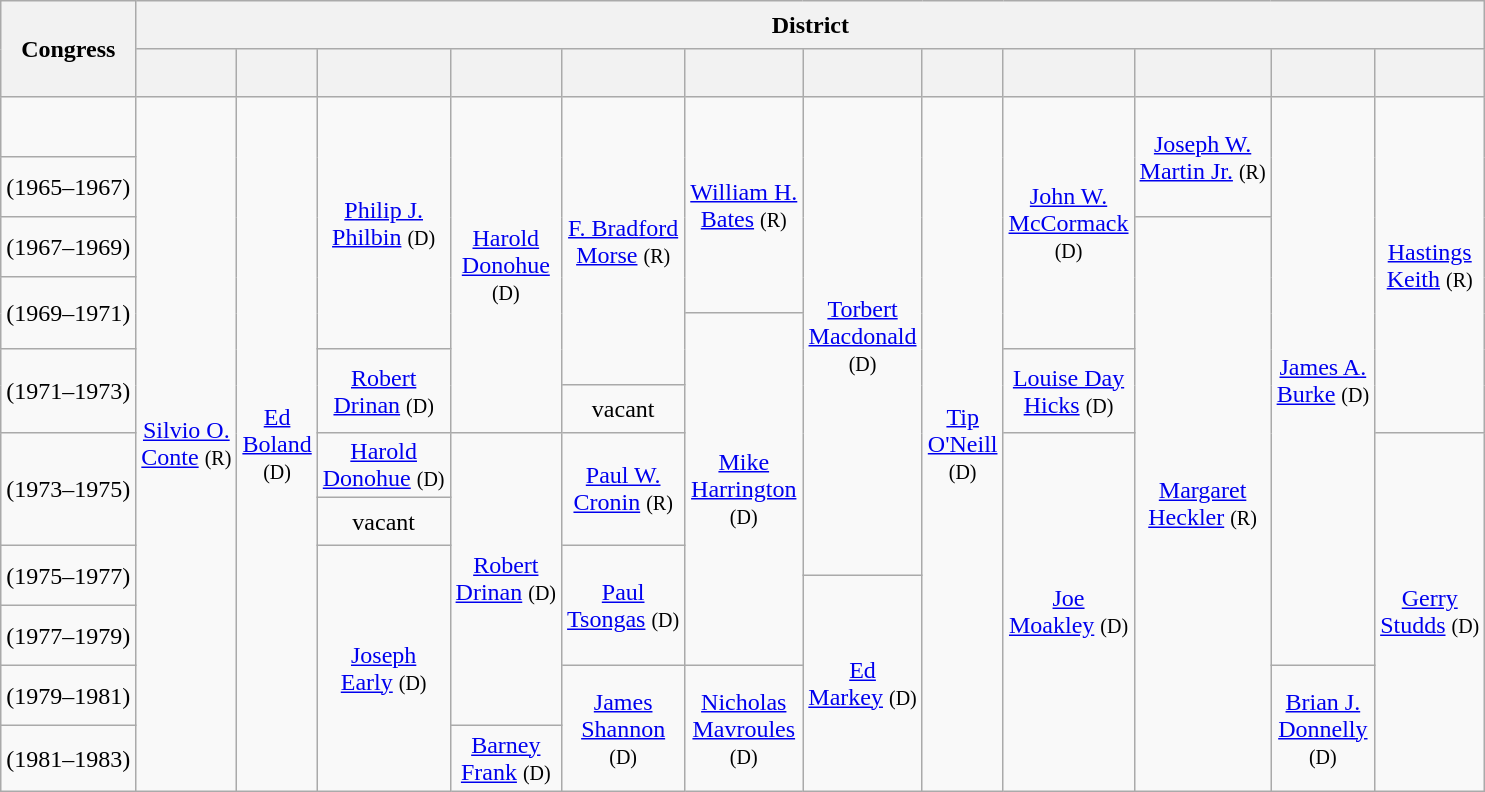<table class=wikitable style="text-align:center">
<tr style="height:2em">
<th rowspan=2>Congress</th>
<th colspan=12>District</th>
</tr>
<tr style="height:2em">
<th></th>
<th></th>
<th></th>
<th></th>
<th></th>
<th></th>
<th></th>
<th></th>
<th></th>
<th></th>
<th></th>
<th></th>
</tr>
<tr style="height:2.5em">
<td scope=row><strong></strong> </td>
<td rowspan=14 ><a href='#'>Silvio O.<br>Conte</a> <small>(R)</small></td>
<td rowspan=14 ><a href='#'>Ed<br>Boland</a><br><small>(D)</small></td>
<td rowspan=5 ><a href='#'>Philip J.<br>Philbin</a> <small>(D)</small></td>
<td rowspan=7 ><a href='#'>Harold<br>Donohue</a><br><small>(D)</small></td>
<td rowspan=6 ><a href='#'>F. Bradford<br>Morse</a> <small>(R)</small></td>
<td rowspan=4 ><a href='#'>William H.<br>Bates</a> <small>(R)</small></td>
<td rowspan=10 ><a href='#'>Torbert<br>Macdonald</a><br><small>(D)</small></td>
<td rowspan=14 ><a href='#'>Tip<br>O'Neill</a><br><small>(D)</small></td>
<td rowspan=5 ><a href='#'>John W.<br>McCormack</a><br><small>(D)</small></td>
<td rowspan=2 ><a href='#'>Joseph W.<br>Martin Jr.</a> <small>(R)</small></td>
<td rowspan=12 ><a href='#'>James A.<br>Burke</a> <small>(D)</small></td>
<td rowspan=7 ><a href='#'>Hastings<br>Keith</a> <small>(R)</small></td>
</tr>
<tr style="height:2.5em">
<td scope=row><strong></strong> (1965–1967)</td>
</tr>
<tr style="height:2.5em">
<td scope=row><strong></strong> (1967–1969)</td>
<td rowspan=12 ><a href='#'>Margaret<br>Heckler</a> <small>(R)</small></td>
</tr>
<tr style="height:1.5em">
<td scope=row rowspan=2><strong></strong> (1969–1971)</td>
</tr>
<tr style="height:1.5em">
<td rowspan=8 ><a href='#'>Mike<br>Harrington</a><br><small>(D)</small></td>
</tr>
<tr style="height:1.5em">
<td scope=row rowspan=2><strong></strong> (1971–1973)</td>
<td rowspan=2 ><a href='#'>Robert<br>Drinan</a> <small>(D)</small></td>
<td rowspan=2 ><a href='#'>Louise Day<br>Hicks</a> <small>(D)</small></td>
</tr>
<tr style="height:2em">
<td>vacant</td>
</tr>
<tr style="height:2.5em">
<td scope=row rowspan=2><strong></strong> (1973–1975)</td>
<td><a href='#'>Harold<br>Donohue</a> <small>(D)</small></td>
<td rowspan=6 ><a href='#'>Robert<br>Drinan</a> <small>(D)</small></td>
<td rowspan=2 ><a href='#'>Paul W.<br>Cronin</a> <small>(R)</small></td>
<td rowspan=7 ><a href='#'>Joe<br>Moakley</a> <small>(D)</small></td>
<td rowspan=7 ><a href='#'>Gerry<br>Studds</a> <small>(D)</small></td>
</tr>
<tr style="height:2em">
<td>vacant</td>
</tr>
<tr style="height:1.25em">
<td scope=row rowspan=2><strong></strong> (1975–1977)</td>
<td rowspan=5 ><a href='#'>Joseph<br>Early</a> <small>(D)</small></td>
<td rowspan=3 ><a href='#'>Paul<br>Tsongas</a> <small>(D)</small></td>
</tr>
<tr style="height:1.25em">
<td rowspan=4 ><a href='#'>Ed<br>Markey</a> <small>(D)</small></td>
</tr>
<tr style="height:2.5em">
<td scope=row><strong></strong> (1977–1979)</td>
</tr>
<tr style="height:2.5em">
<td scope=row><strong></strong> (1979–1981)</td>
<td rowspan=2 ><a href='#'>James<br>Shannon</a><br><small>(D)</small></td>
<td rowspan=2 ><a href='#'>Nicholas<br>Mavroules</a><br><small>(D)</small></td>
<td rowspan=2 ><a href='#'>Brian J.<br>Donnelly</a><br><small>(D)</small></td>
</tr>
<tr style="height:2.5em">
<td scope=row><strong></strong> (1981–1983)</td>
<td><a href='#'>Barney<br>Frank</a> <small>(D)</small></td>
</tr>
</table>
